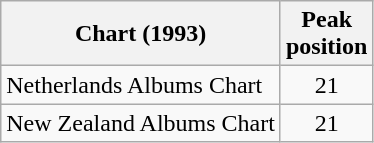<table class="wikitable sortable" border="1">
<tr>
<th>Chart (1993)</th>
<th>Peak<br>position</th>
</tr>
<tr>
<td>Netherlands Albums Chart</td>
<td align="center">21</td>
</tr>
<tr>
<td>New Zealand Albums Chart</td>
<td align="center">21</td>
</tr>
</table>
